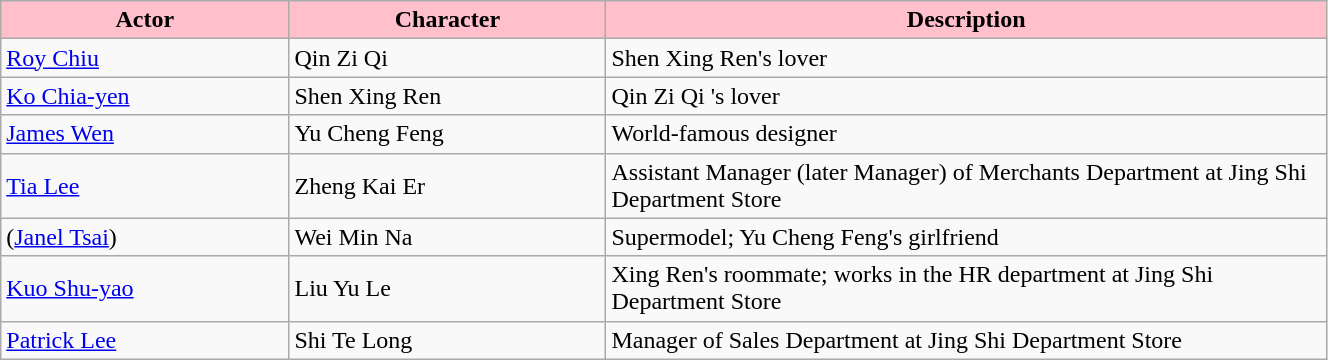<table class="wikitable" width="70%">
<tr style="background:pink;" align=center>
<th style="background:pink; width:20%"><strong>Actor</strong></th>
<th style="background:pink; width:22%"><strong>Character</strong></th>
<th style="background:pink; width:50%"><strong>Description</strong></th>
</tr>
<tr>
<td><a href='#'>Roy Chiu</a></td>
<td>Qin Zi Qi</td>
<td>Shen Xing Ren's lover</td>
</tr>
<tr>
<td><a href='#'>Ko Chia-yen</a></td>
<td>Shen Xing Ren</td>
<td>Qin Zi Qi 's lover</td>
</tr>
<tr>
<td><a href='#'>James Wen</a></td>
<td>Yu Cheng Feng</td>
<td>World-famous designer</td>
</tr>
<tr>
<td><a href='#'>Tia Lee</a></td>
<td>Zheng Kai Er</td>
<td>Assistant Manager (later Manager) of Merchants Department at Jing Shi Department Store</td>
</tr>
<tr>
<td>(<a href='#'>Janel Tsai</a>)</td>
<td>Wei Min Na</td>
<td>Supermodel; Yu Cheng Feng's girlfriend</td>
</tr>
<tr>
<td><a href='#'>Kuo Shu-yao</a></td>
<td>Liu Yu Le</td>
<td>Xing Ren's roommate; works in the HR department at Jing Shi Department Store</td>
</tr>
<tr>
<td><a href='#'>Patrick Lee</a></td>
<td>Shi Te Long</td>
<td>Manager of Sales Department at Jing Shi Department Store</td>
</tr>
</table>
